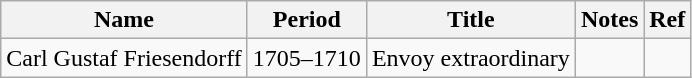<table class="wikitable">
<tr>
<th>Name</th>
<th>Period</th>
<th>Title</th>
<th>Notes</th>
<th>Ref</th>
</tr>
<tr>
<td>Carl Gustaf Friesendorff</td>
<td>1705–1710</td>
<td>Envoy extraordinary</td>
<td></td>
<td></td>
</tr>
</table>
